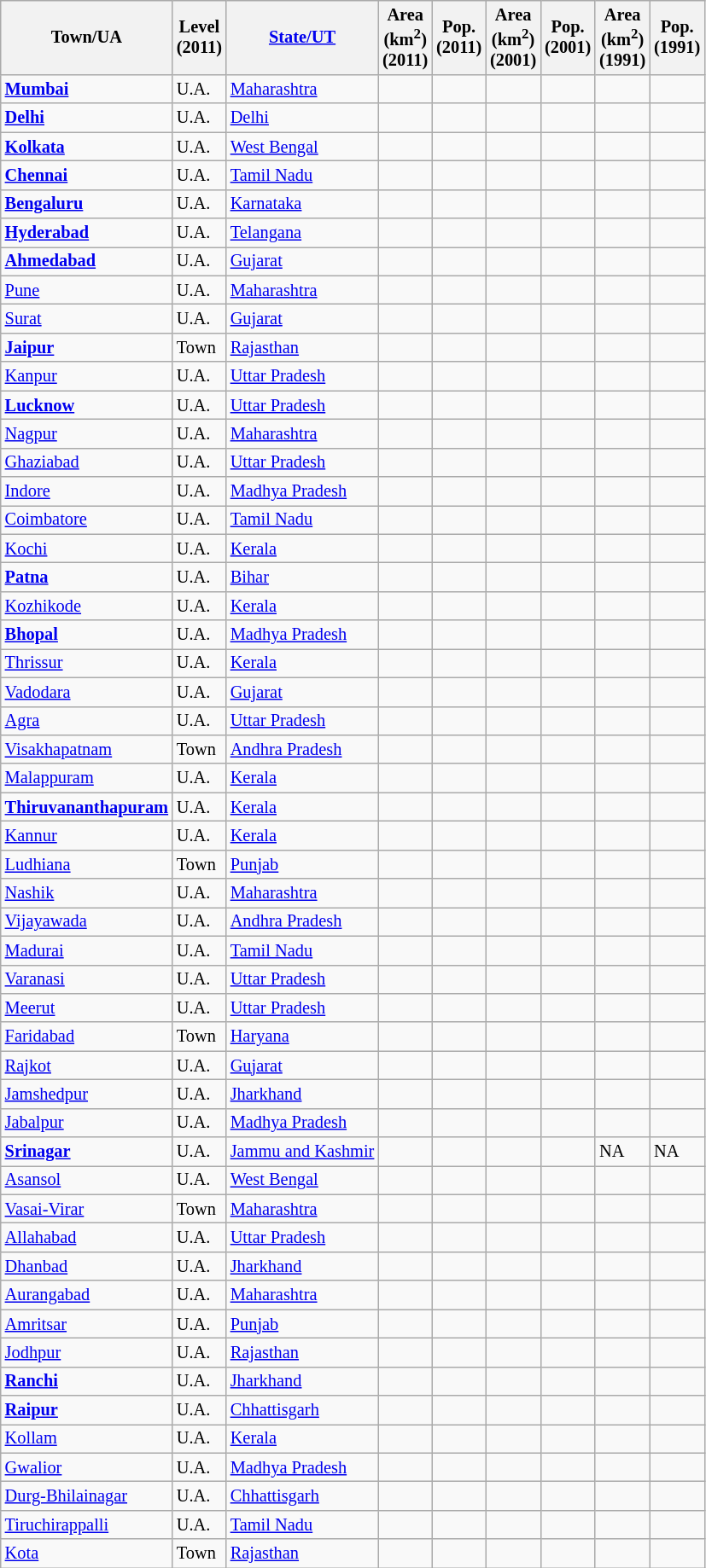<table class="wikitable sortable sticky-header static-row-numbers col1left col2left" style="font-size: 85%">
<tr>
<th>Town/UA</th>
<th>Level<br>(2011)</th>
<th><a href='#'>State/UT</a></th>
<th>Area<br>(km<sup>2</sup>)<br>(2011)</th>
<th>Pop.<br>(2011)</th>
<th>Area<br>(km<sup>2</sup>)<br>(2001)</th>
<th>Pop.<br>(2001)</th>
<th>Area<br>(km<sup>2</sup>)<br>(1991)</th>
<th>Pop.<br>(1991)</th>
</tr>
<tr>
<td><strong><a href='#'>Mumbai</a></strong></td>
<td>U.A.</td>
<td><a href='#'>Maharashtra</a></td>
<td></td>
<td></td>
<td></td>
<td></td>
<td></td>
<td></td>
</tr>
<tr>
<td><strong><a href='#'>Delhi</a></strong></td>
<td>U.A.</td>
<td><a href='#'>Delhi</a></td>
<td></td>
<td></td>
<td></td>
<td></td>
<td></td>
<td></td>
</tr>
<tr>
<td><strong><a href='#'>Kolkata</a></strong></td>
<td>U.A.</td>
<td><a href='#'>West Bengal</a></td>
<td></td>
<td></td>
<td></td>
<td></td>
<td></td>
<td></td>
</tr>
<tr>
<td><strong><a href='#'>Chennai</a></strong></td>
<td>U.A.</td>
<td><a href='#'>Tamil Nadu</a></td>
<td></td>
<td></td>
<td></td>
<td></td>
<td></td>
<td></td>
</tr>
<tr>
<td><strong><a href='#'>Bengaluru</a></strong></td>
<td>U.A.</td>
<td><a href='#'>Karnataka</a></td>
<td></td>
<td></td>
<td></td>
<td></td>
<td></td>
<td></td>
</tr>
<tr>
<td><strong><a href='#'>Hyderabad</a></strong></td>
<td>U.A.</td>
<td><a href='#'>Telangana</a></td>
<td></td>
<td></td>
<td></td>
<td></td>
<td></td>
<td></td>
</tr>
<tr>
<td><strong><a href='#'>Ahmedabad</a></strong></td>
<td>U.A.</td>
<td><a href='#'>Gujarat</a></td>
<td></td>
<td></td>
<td></td>
<td></td>
<td></td>
<td></td>
</tr>
<tr>
<td><a href='#'>Pune</a></td>
<td>U.A.</td>
<td><a href='#'>Maharashtra</a></td>
<td></td>
<td></td>
<td></td>
<td></td>
<td></td>
<td></td>
</tr>
<tr>
<td><a href='#'>Surat</a></td>
<td>U.A.</td>
<td><a href='#'>Gujarat</a></td>
<td></td>
<td></td>
<td></td>
<td></td>
<td></td>
<td></td>
</tr>
<tr>
<td><strong><a href='#'>Jaipur</a></strong></td>
<td>Town</td>
<td><a href='#'>Rajasthan</a></td>
<td></td>
<td></td>
<td></td>
<td></td>
<td></td>
<td></td>
</tr>
<tr>
<td><a href='#'>Kanpur</a></td>
<td>U.A.</td>
<td><a href='#'>Uttar Pradesh</a></td>
<td></td>
<td></td>
<td></td>
<td></td>
<td></td>
<td></td>
</tr>
<tr>
<td><strong><a href='#'>Lucknow</a></strong></td>
<td>U.A.</td>
<td><a href='#'>Uttar Pradesh</a></td>
<td></td>
<td></td>
<td></td>
<td></td>
<td></td>
<td></td>
</tr>
<tr>
<td><a href='#'>Nagpur</a></td>
<td>U.A.</td>
<td><a href='#'>Maharashtra</a></td>
<td></td>
<td></td>
<td></td>
<td></td>
<td></td>
<td></td>
</tr>
<tr>
<td><a href='#'>Ghaziabad</a></td>
<td>U.A.</td>
<td><a href='#'>Uttar Pradesh</a></td>
<td></td>
<td></td>
<td></td>
<td></td>
<td></td>
<td></td>
</tr>
<tr>
<td><a href='#'>Indore</a></td>
<td>U.A.</td>
<td><a href='#'>Madhya Pradesh</a></td>
<td></td>
<td></td>
<td></td>
<td></td>
<td></td>
<td></td>
</tr>
<tr>
<td><a href='#'>Coimbatore</a></td>
<td>U.A.</td>
<td><a href='#'>Tamil Nadu</a></td>
<td></td>
<td></td>
<td></td>
<td></td>
<td></td>
<td></td>
</tr>
<tr>
<td><a href='#'>Kochi</a></td>
<td>U.A.</td>
<td><a href='#'>Kerala</a></td>
<td></td>
<td></td>
<td></td>
<td></td>
<td></td>
<td></td>
</tr>
<tr>
<td><strong><a href='#'>Patna</a></strong></td>
<td>U.A.</td>
<td><a href='#'>Bihar</a></td>
<td></td>
<td></td>
<td></td>
<td></td>
<td></td>
<td></td>
</tr>
<tr>
<td><a href='#'>Kozhikode</a></td>
<td>U.A.</td>
<td><a href='#'>Kerala</a></td>
<td></td>
<td></td>
<td></td>
<td></td>
<td></td>
<td></td>
</tr>
<tr>
<td><strong><a href='#'>Bhopal</a></strong></td>
<td>U.A.</td>
<td><a href='#'>Madhya Pradesh</a></td>
<td></td>
<td></td>
<td></td>
<td></td>
<td></td>
<td></td>
</tr>
<tr>
<td><a href='#'>Thrissur</a></td>
<td>U.A.</td>
<td><a href='#'>Kerala</a></td>
<td></td>
<td></td>
<td></td>
<td></td>
<td></td>
<td></td>
</tr>
<tr>
<td><a href='#'>Vadodara</a></td>
<td>U.A.</td>
<td><a href='#'>Gujarat</a></td>
<td></td>
<td></td>
<td></td>
<td></td>
<td></td>
<td></td>
</tr>
<tr>
<td><a href='#'>Agra</a></td>
<td>U.A.</td>
<td><a href='#'>Uttar Pradesh</a></td>
<td></td>
<td></td>
<td></td>
<td></td>
<td></td>
<td></td>
</tr>
<tr>
<td><a href='#'>Visakhapatnam</a></td>
<td>Town</td>
<td><a href='#'>Andhra Pradesh</a></td>
<td></td>
<td></td>
<td></td>
<td></td>
<td></td>
<td></td>
</tr>
<tr>
<td><a href='#'>Malappuram</a></td>
<td>U.A.</td>
<td><a href='#'>Kerala</a></td>
<td></td>
<td></td>
<td></td>
<td></td>
<td></td>
<td></td>
</tr>
<tr>
<td><strong><a href='#'>Thiruvananthapuram</a></strong></td>
<td>U.A.</td>
<td><a href='#'>Kerala</a></td>
<td></td>
<td></td>
<td></td>
<td></td>
<td></td>
<td></td>
</tr>
<tr>
<td><a href='#'>Kannur</a></td>
<td>U.A.</td>
<td><a href='#'>Kerala</a></td>
<td></td>
<td></td>
<td></td>
<td></td>
<td></td>
<td></td>
</tr>
<tr>
<td><a href='#'>Ludhiana</a></td>
<td>Town</td>
<td><a href='#'>Punjab</a></td>
<td></td>
<td></td>
<td></td>
<td></td>
<td></td>
<td></td>
</tr>
<tr>
<td><a href='#'>Nashik</a></td>
<td>U.A.</td>
<td><a href='#'>Maharashtra</a></td>
<td></td>
<td></td>
<td></td>
<td></td>
<td></td>
<td></td>
</tr>
<tr>
<td><a href='#'>Vijayawada</a></td>
<td>U.A.</td>
<td><a href='#'>Andhra Pradesh</a></td>
<td></td>
<td></td>
<td></td>
<td></td>
<td></td>
<td></td>
</tr>
<tr>
<td><a href='#'>Madurai</a></td>
<td>U.A.</td>
<td><a href='#'>Tamil Nadu</a></td>
<td></td>
<td></td>
<td></td>
<td></td>
<td></td>
<td></td>
</tr>
<tr>
<td><a href='#'>Varanasi</a></td>
<td>U.A.</td>
<td><a href='#'>Uttar Pradesh</a></td>
<td></td>
<td></td>
<td></td>
<td></td>
<td></td>
<td></td>
</tr>
<tr>
<td><a href='#'>Meerut</a></td>
<td>U.A.</td>
<td><a href='#'>Uttar Pradesh</a></td>
<td></td>
<td></td>
<td></td>
<td></td>
<td></td>
<td></td>
</tr>
<tr>
<td><a href='#'>Faridabad</a></td>
<td>Town</td>
<td><a href='#'>Haryana</a></td>
<td></td>
<td></td>
<td></td>
<td></td>
<td></td>
<td></td>
</tr>
<tr>
<td><a href='#'>Rajkot</a></td>
<td>U.A.</td>
<td><a href='#'>Gujarat</a></td>
<td></td>
<td></td>
<td></td>
<td></td>
<td></td>
<td></td>
</tr>
<tr>
<td><a href='#'>Jamshedpur</a></td>
<td>U.A.</td>
<td><a href='#'>Jharkhand</a></td>
<td></td>
<td></td>
<td></td>
<td></td>
<td></td>
<td></td>
</tr>
<tr>
<td><a href='#'>Jabalpur</a></td>
<td>U.A.</td>
<td><a href='#'>Madhya Pradesh</a></td>
<td></td>
<td></td>
<td></td>
<td></td>
<td></td>
<td></td>
</tr>
<tr>
<td><strong><a href='#'>Srinagar</a></strong></td>
<td>U.A.</td>
<td><a href='#'>Jammu and Kashmir</a></td>
<td></td>
<td></td>
<td></td>
<td></td>
<td>NA</td>
<td>NA</td>
</tr>
<tr>
<td><a href='#'>Asansol</a></td>
<td>U.A.</td>
<td><a href='#'>West Bengal</a></td>
<td></td>
<td></td>
<td></td>
<td></td>
<td></td>
<td></td>
</tr>
<tr>
<td><a href='#'>Vasai-Virar</a></td>
<td>Town</td>
<td><a href='#'>Maharashtra</a></td>
<td></td>
<td></td>
<td></td>
<td></td>
<td></td>
<td></td>
</tr>
<tr>
<td><a href='#'>Allahabad</a></td>
<td>U.A.</td>
<td><a href='#'>Uttar Pradesh</a></td>
<td></td>
<td></td>
<td></td>
<td></td>
<td></td>
<td></td>
</tr>
<tr>
<td><a href='#'>Dhanbad</a></td>
<td>U.A.</td>
<td><a href='#'>Jharkhand</a></td>
<td></td>
<td></td>
<td></td>
<td></td>
<td></td>
<td></td>
</tr>
<tr>
<td><a href='#'>Aurangabad</a></td>
<td>U.A.</td>
<td><a href='#'>Maharashtra</a></td>
<td></td>
<td></td>
<td></td>
<td></td>
<td></td>
<td></td>
</tr>
<tr>
<td><a href='#'>Amritsar</a></td>
<td>U.A.</td>
<td><a href='#'>Punjab</a></td>
<td></td>
<td></td>
<td></td>
<td></td>
<td></td>
<td></td>
</tr>
<tr>
<td><a href='#'>Jodhpur</a></td>
<td>U.A.</td>
<td><a href='#'>Rajasthan</a></td>
<td></td>
<td></td>
<td></td>
<td></td>
<td></td>
<td></td>
</tr>
<tr>
<td><strong><a href='#'>Ranchi</a></strong></td>
<td>U.A.</td>
<td><a href='#'>Jharkhand</a></td>
<td></td>
<td></td>
<td></td>
<td></td>
<td></td>
<td></td>
</tr>
<tr>
<td><strong><a href='#'>Raipur</a></strong></td>
<td>U.A.</td>
<td><a href='#'>Chhattisgarh</a></td>
<td></td>
<td></td>
<td></td>
<td></td>
<td></td>
<td></td>
</tr>
<tr>
<td><a href='#'>Kollam</a></td>
<td>U.A.</td>
<td><a href='#'>Kerala</a></td>
<td></td>
<td></td>
<td></td>
<td></td>
<td></td>
<td></td>
</tr>
<tr>
<td><a href='#'>Gwalior</a></td>
<td>U.A.</td>
<td><a href='#'>Madhya Pradesh</a></td>
<td></td>
<td></td>
<td></td>
<td></td>
<td></td>
<td></td>
</tr>
<tr>
<td><a href='#'>Durg-Bhilainagar</a></td>
<td>U.A.</td>
<td><a href='#'>Chhattisgarh</a></td>
<td></td>
<td></td>
<td></td>
<td></td>
<td></td>
<td></td>
</tr>
<tr>
<td><a href='#'>Tiruchirappalli</a></td>
<td>U.A.</td>
<td><a href='#'>Tamil Nadu</a></td>
<td></td>
<td></td>
<td></td>
<td></td>
<td></td>
<td></td>
</tr>
<tr>
<td><a href='#'>Kota</a></td>
<td>Town</td>
<td><a href='#'>Rajasthan</a></td>
<td></td>
<td></td>
<td></td>
<td></td>
<td></td>
<td></td>
</tr>
</table>
